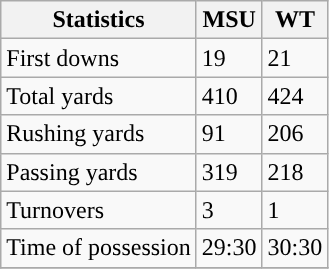<table class="wikitable">
<tr>
<th>Statistics</th>
<th>MSU</th>
<th>WT</th>
</tr>
<tr>
<td>First downs</td>
<td>19</td>
<td>21</td>
</tr>
<tr>
<td>Total yards</td>
<td>410</td>
<td>424</td>
</tr>
<tr>
<td>Rushing yards</td>
<td>91</td>
<td>206</td>
</tr>
<tr>
<td>Passing yards</td>
<td>319</td>
<td>218</td>
</tr>
<tr>
<td>Turnovers</td>
<td>3</td>
<td>1</td>
</tr>
<tr>
<td>Time of possession</td>
<td>29:30</td>
<td>30:30</td>
</tr>
<tr>
</tr>
</table>
